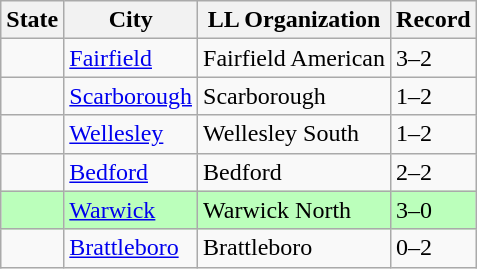<table class="wikitable">
<tr>
<th>State</th>
<th>City</th>
<th>LL Organization</th>
<th>Record</th>
</tr>
<tr>
<td><strong></strong></td>
<td><a href='#'>Fairfield</a></td>
<td>Fairfield American</td>
<td>3–2</td>
</tr>
<tr>
<td><strong></strong></td>
<td><a href='#'>Scarborough</a></td>
<td>Scarborough</td>
<td>1–2</td>
</tr>
<tr>
<td><strong></strong></td>
<td><a href='#'>Wellesley</a></td>
<td>Wellesley South</td>
<td>1–2</td>
</tr>
<tr>
<td><strong></strong></td>
<td><a href='#'>Bedford</a></td>
<td>Bedford</td>
<td>2–2</td>
</tr>
<tr bgcolor="bbffbb">
<td><strong></strong></td>
<td><a href='#'>Warwick</a></td>
<td>Warwick North</td>
<td>3–0</td>
</tr>
<tr>
<td><strong></strong></td>
<td><a href='#'>Brattleboro</a></td>
<td>Brattleboro</td>
<td>0–2</td>
</tr>
</table>
